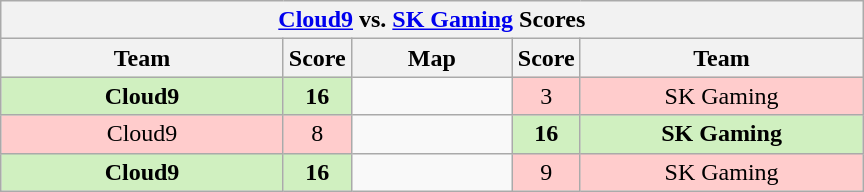<table class="wikitable" style="text-align: center;">
<tr>
<th colspan=5><a href='#'>Cloud9</a> vs.  <a href='#'>SK Gaming</a> Scores</th>
</tr>
<tr>
<th width="181px">Team</th>
<th width="20px">Score</th>
<th width="100px">Map</th>
<th width="20px">Score</th>
<th width="181px">Team</th>
</tr>
<tr>
<td style="background: #D0F0C0;"><strong>Cloud9</strong></td>
<td style="background: #D0F0C0;"><strong>16</strong></td>
<td></td>
<td style="background: #FFCCCC;">3</td>
<td style="background: #FFCCCC;">SK Gaming</td>
</tr>
<tr>
<td style="background: #FFCCCC;">Cloud9</td>
<td style="background: #FFCCCC;">8</td>
<td></td>
<td style="background: #D0F0C0;"><strong>16</strong></td>
<td style="background: #D0F0C0;"><strong>SK Gaming</strong></td>
</tr>
<tr>
<td style="background: #D0F0C0;"><strong>Cloud9</strong></td>
<td style="background: #D0F0C0;"><strong>16</strong></td>
<td></td>
<td style="background: #FFCCCC;">9</td>
<td style="background: #FFCCCC;">SK Gaming</td>
</tr>
</table>
